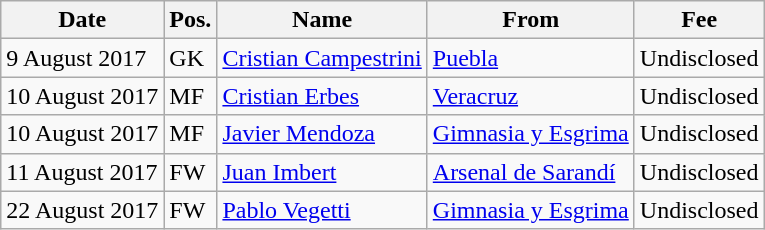<table class="wikitable">
<tr>
<th>Date</th>
<th>Pos.</th>
<th>Name</th>
<th>From</th>
<th>Fee</th>
</tr>
<tr>
<td>9 August 2017</td>
<td>GK</td>
<td> <a href='#'>Cristian Campestrini</a></td>
<td> <a href='#'>Puebla</a></td>
<td>Undisclosed</td>
</tr>
<tr>
<td>10 August 2017</td>
<td>MF</td>
<td> <a href='#'>Cristian Erbes</a></td>
<td> <a href='#'>Veracruz</a></td>
<td>Undisclosed</td>
</tr>
<tr>
<td>10 August 2017</td>
<td>MF</td>
<td> <a href='#'>Javier Mendoza</a></td>
<td> <a href='#'>Gimnasia y Esgrima</a></td>
<td>Undisclosed</td>
</tr>
<tr>
<td>11 August 2017</td>
<td>FW</td>
<td> <a href='#'>Juan Imbert</a></td>
<td> <a href='#'>Arsenal de Sarandí</a></td>
<td>Undisclosed</td>
</tr>
<tr>
<td>22 August 2017</td>
<td>FW</td>
<td> <a href='#'>Pablo Vegetti</a></td>
<td> <a href='#'>Gimnasia y Esgrima</a></td>
<td>Undisclosed</td>
</tr>
</table>
